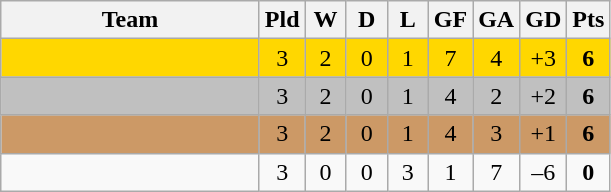<table class="wikitable" style="text-align: center;">
<tr>
<th width=165>Team</th>
<th width=20>Pld</th>
<th width=20>W</th>
<th width=20>D</th>
<th width=20>L</th>
<th width=20>GF</th>
<th width=20>GA</th>
<th width=20>GD</th>
<th width=20>Pts</th>
</tr>
<tr bgcolor=gold>
<td align=left><strong></strong></td>
<td>3</td>
<td>2</td>
<td>0</td>
<td>1</td>
<td>7</td>
<td>4</td>
<td>+3</td>
<td><strong>6</strong></td>
</tr>
<tr bgcolor=silver>
<td align=left></td>
<td>3</td>
<td>2</td>
<td>0</td>
<td>1</td>
<td>4</td>
<td>2</td>
<td>+2</td>
<td><strong>6</strong></td>
</tr>
<tr bgcolor="#cc9966">
<td align=left></td>
<td>3</td>
<td>2</td>
<td>0</td>
<td>1</td>
<td>4</td>
<td>3</td>
<td>+1</td>
<td><strong>6</strong></td>
</tr>
<tr>
<td align=left></td>
<td>3</td>
<td>0</td>
<td>0</td>
<td>3</td>
<td>1</td>
<td>7</td>
<td>–6</td>
<td><strong>0</strong></td>
</tr>
</table>
